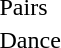<table>
<tr>
<td>Pairs<br></td>
<td></td>
<td></td>
<td></td>
</tr>
<tr>
<td>Dance<br></td>
<td></td>
<td></td>
<td></td>
</tr>
</table>
